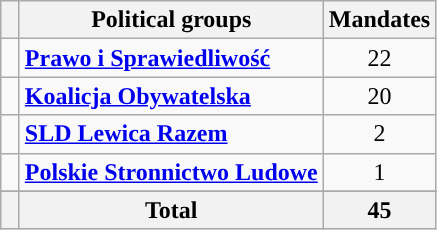<table class="wikitable">
<tr>
<th width=5></th>
<th>Political groups</th>
<th>Mandates</th>
</tr>
<tr>
<td style="background:"></td>
<td><strong><a href='#'>Prawo i Sprawiedliwość</a></strong></td>
<td align="center">22</td>
</tr>
<tr>
<td style="background:"></td>
<td><strong><a href='#'>Koalicja Obywatelska</a></strong></td>
<td align="center">20</td>
</tr>
<tr>
<td style="background:"></td>
<td><strong><a href='#'>SLD Lewica Razem</a></strong></td>
<td align="center">2</td>
</tr>
<tr>
<td style="background:"></td>
<td><strong><a href='#'>Polskie Stronnictwo Ludowe</a></strong></td>
<td align="center">1</td>
</tr>
<tr>
</tr>
<tr bgcolor="#ececec">
<th></th>
<th>Total</th>
<th align="center">45</th>
</tr>
</table>
